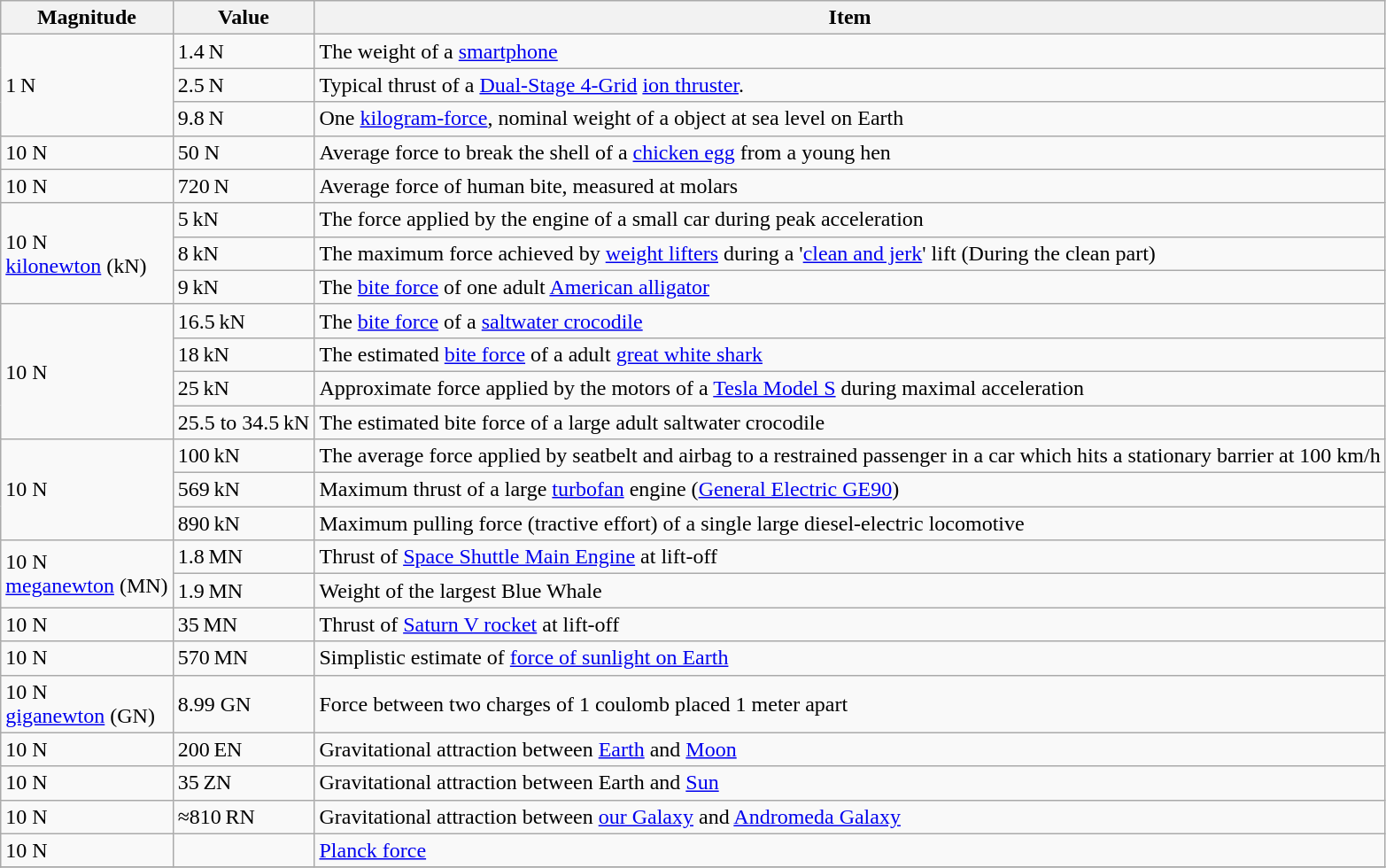<table class="wikitable">
<tr>
<th>Magnitude</th>
<th>Value</th>
<th>Item</th>
</tr>
<tr>
<td rowspan=3>1 N</td>
<td>1.4 N</td>
<td>The weight of a <a href='#'>smartphone</a></td>
</tr>
<tr>
<td>2.5 N</td>
<td>Typical thrust of a <a href='#'>Dual-Stage 4-Grid</a> <a href='#'>ion thruster</a>.</td>
</tr>
<tr>
<td>9.8 N</td>
<td>One <a href='#'>kilogram-force</a>, nominal weight of a  object at sea level on Earth</td>
</tr>
<tr>
<td>10 N</td>
<td>50 N</td>
<td>Average force to break the shell of a <a href='#'>chicken egg</a> from a young hen</td>
</tr>
<tr>
<td>10 N</td>
<td>720 N</td>
<td>Average force of human bite, measured at molars</td>
</tr>
<tr>
<td rowspan=3>10 N<br><a href='#'>kilonewton</a> (kN)</td>
<td>5 kN</td>
<td>The force applied by the engine of a small car during peak acceleration</td>
</tr>
<tr>
<td>8 kN</td>
<td>The maximum force achieved by <a href='#'>weight lifters</a> during a '<a href='#'>clean and jerk</a>' lift (During the clean part)</td>
</tr>
<tr>
<td>9 kN</td>
<td>The <a href='#'>bite force</a> of one adult <a href='#'>American alligator</a></td>
</tr>
<tr>
<td rowspan=4>10 N</td>
<td>16.5 kN</td>
<td>The <a href='#'>bite force</a> of a  <a href='#'>saltwater crocodile</a></td>
</tr>
<tr>
<td>18 kN</td>
<td>The estimated <a href='#'>bite force</a> of a  adult <a href='#'>great white shark</a></td>
</tr>
<tr>
<td>25 kN</td>
<td>Approximate force applied by the motors of a <a href='#'>Tesla Model S</a> during maximal acceleration</td>
</tr>
<tr>
<td>25.5 to 34.5 kN</td>
<td>The estimated bite force of a large  adult saltwater crocodile</td>
</tr>
<tr>
<td rowspan=3>10 N</td>
<td>100 kN</td>
<td>The average force applied by seatbelt and airbag to a restrained passenger in a car which hits a stationary barrier at 100 km/h</td>
</tr>
<tr>
<td>569 kN</td>
<td>Maximum thrust of a large <a href='#'>turbofan</a> engine (<a href='#'>General Electric GE90</a>)</td>
</tr>
<tr>
<td>890 kN</td>
<td>Maximum pulling force (tractive effort) of a single large diesel-electric locomotive</td>
</tr>
<tr>
<td rowspan=2>10 N<br><a href='#'>meganewton</a> (MN)</td>
<td>1.8 MN</td>
<td>Thrust of <a href='#'>Space Shuttle Main Engine</a> at lift-off</td>
</tr>
<tr>
<td>1.9 MN</td>
<td>Weight of the largest Blue Whale</td>
</tr>
<tr>
<td>10 N</td>
<td>35 MN</td>
<td>Thrust of <a href='#'>Saturn V rocket</a> at lift-off</td>
</tr>
<tr>
<td>10 N</td>
<td>570 MN</td>
<td>Simplistic estimate of <a href='#'>force of sunlight on Earth</a></td>
</tr>
<tr>
<td>10 N<br><a href='#'>giganewton</a> (GN)</td>
<td>8.99 GN</td>
<td>Force between two charges of 1 coulomb placed 1 meter apart</td>
</tr>
<tr>
<td>10 N</td>
<td>200 EN</td>
<td>Gravitational attraction between <a href='#'>Earth</a> and <a href='#'>Moon</a></td>
</tr>
<tr>
<td>10 N</td>
<td>35 ZN</td>
<td>Gravitational attraction between Earth and <a href='#'>Sun</a></td>
</tr>
<tr>
<td>10 N</td>
<td>≈810 RN</td>
<td>Gravitational attraction between <a href='#'>our Galaxy</a> and <a href='#'>Andromeda Galaxy</a></td>
</tr>
<tr>
<td>10 N</td>
<td></td>
<td><a href='#'>Planck force</a></td>
</tr>
<tr>
</tr>
</table>
